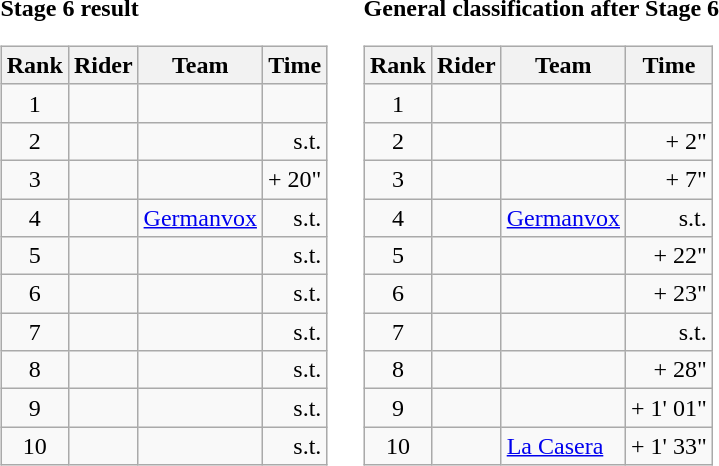<table>
<tr>
<td><strong>Stage 6 result</strong><br><table class="wikitable">
<tr>
<th scope="col">Rank</th>
<th scope="col">Rider</th>
<th scope="col">Team</th>
<th scope="col">Time</th>
</tr>
<tr>
<td style="text-align:center;">1</td>
<td></td>
<td></td>
<td style="text-align:right;"></td>
</tr>
<tr>
<td style="text-align:center;">2</td>
<td></td>
<td></td>
<td style="text-align:right;">s.t.</td>
</tr>
<tr>
<td style="text-align:center;">3</td>
<td></td>
<td></td>
<td style="text-align:right;">+ 20"</td>
</tr>
<tr>
<td style="text-align:center;">4</td>
<td></td>
<td><a href='#'>Germanvox</a></td>
<td style="text-align:right;">s.t.</td>
</tr>
<tr>
<td style="text-align:center;">5</td>
<td></td>
<td></td>
<td style="text-align:right;">s.t.</td>
</tr>
<tr>
<td style="text-align:center;">6</td>
<td></td>
<td></td>
<td style="text-align:right;">s.t.</td>
</tr>
<tr>
<td style="text-align:center;">7</td>
<td></td>
<td></td>
<td style="text-align:right;">s.t.</td>
</tr>
<tr>
<td style="text-align:center;">8</td>
<td></td>
<td></td>
<td style="text-align:right;">s.t.</td>
</tr>
<tr>
<td style="text-align:center;">9</td>
<td></td>
<td></td>
<td style="text-align:right;">s.t.</td>
</tr>
<tr>
<td style="text-align:center;">10</td>
<td></td>
<td></td>
<td style="text-align:right;">s.t.</td>
</tr>
</table>
</td>
<td></td>
<td><strong>General classification after Stage 6</strong><br><table class="wikitable">
<tr>
<th scope="col">Rank</th>
<th scope="col">Rider</th>
<th scope="col">Team</th>
<th scope="col">Time</th>
</tr>
<tr>
<td style="text-align:center;">1</td>
<td></td>
<td></td>
<td style="text-align:right;"></td>
</tr>
<tr>
<td style="text-align:center;">2</td>
<td></td>
<td></td>
<td style="text-align:right;">+ 2"</td>
</tr>
<tr>
<td style="text-align:center;">3</td>
<td></td>
<td></td>
<td style="text-align:right;">+ 7"</td>
</tr>
<tr>
<td style="text-align:center;">4</td>
<td></td>
<td><a href='#'>Germanvox</a></td>
<td style="text-align:right;">s.t.</td>
</tr>
<tr>
<td style="text-align:center;">5</td>
<td></td>
<td></td>
<td style="text-align:right;">+ 22"</td>
</tr>
<tr>
<td style="text-align:center;">6</td>
<td></td>
<td></td>
<td style="text-align:right;">+ 23"</td>
</tr>
<tr>
<td style="text-align:center;">7</td>
<td></td>
<td></td>
<td style="text-align:right;">s.t.</td>
</tr>
<tr>
<td style="text-align:center;">8</td>
<td></td>
<td></td>
<td style="text-align:right;">+ 28"</td>
</tr>
<tr>
<td style="text-align:center;">9</td>
<td></td>
<td></td>
<td style="text-align:right;">+ 1' 01"</td>
</tr>
<tr>
<td style="text-align:center;">10</td>
<td></td>
<td><a href='#'>La Casera</a></td>
<td style="text-align:right;">+ 1' 33"</td>
</tr>
</table>
</td>
</tr>
</table>
